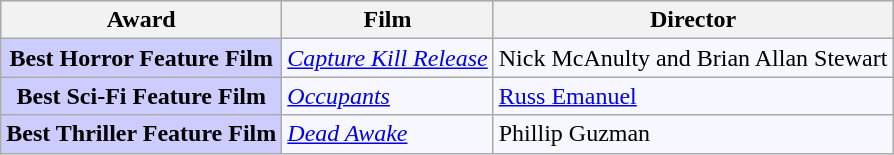<table class="wikitable sortable">
<tr style=background:#ccccff>
<th>Award</th>
<th>Film</th>
<th>Director</th>
</tr>
<tr>
<th style="background: #ccccff;">Best Horror Feature Film</th>
<td style="background: #f7f8ff; white-space: nowrap;"><em><a href='#'>Capture Kill Release</a></em></td>
<td style="background: #f7f8ff; white-space: nowrap;">Nick McAnulty and Brian Allan Stewart</td>
</tr>
<tr>
<th style="background: #ccccff;">Best Sci-Fi Feature Film</th>
<td style="background: #f7f8ff; white-space: nowrap;"><em><a href='#'>Occupants</a></em></td>
<td style="background: #f7f8ff; white-space: nowrap;"><a href='#'>Russ Emanuel</a></td>
</tr>
<tr>
<th style="background: #ccccff;">Best Thriller Feature Film</th>
<td style="background: #f7f8ff; white-space: nowrap;"><em><a href='#'>Dead Awake</a></em></td>
<td style="background: #f7f8ff; white-space: nowrap;">Phillip Guzman</td>
</tr>
</table>
